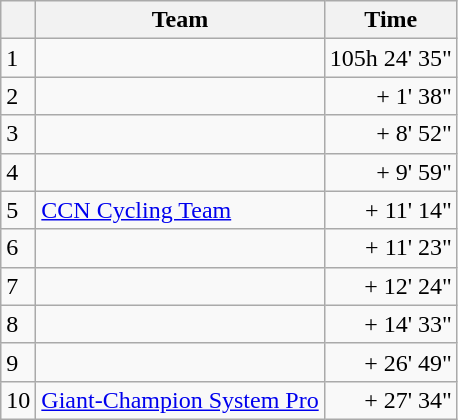<table class="wikitable">
<tr>
<th></th>
<th>Team</th>
<th>Time</th>
</tr>
<tr>
<td>1</td>
<td></td>
<td align=right>105h 24' 35"</td>
</tr>
<tr>
<td>2</td>
<td></td>
<td align=right>+ 1' 38"</td>
</tr>
<tr>
<td>3</td>
<td></td>
<td align=right>+ 8' 52"</td>
</tr>
<tr>
<td>4</td>
<td></td>
<td align=right>+ 9' 59"</td>
</tr>
<tr>
<td>5</td>
<td><a href='#'>CCN Cycling Team</a></td>
<td align=right>+ 11' 14"</td>
</tr>
<tr>
<td>6</td>
<td></td>
<td align=right>+ 11' 23"</td>
</tr>
<tr>
<td>7</td>
<td></td>
<td align=right>+ 12' 24"</td>
</tr>
<tr>
<td>8</td>
<td></td>
<td align=right>+ 14' 33"</td>
</tr>
<tr>
<td>9</td>
<td></td>
<td align=right>+ 26' 49"</td>
</tr>
<tr>
<td>10</td>
<td><a href='#'>Giant-Champion System Pro</a></td>
<td align=right>+ 27' 34"</td>
</tr>
</table>
